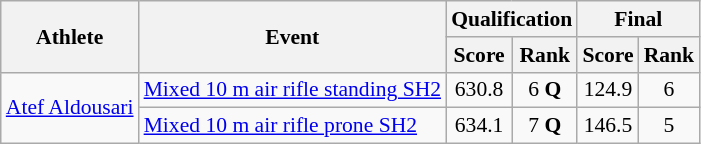<table class=wikitable style="font-size:90%">
<tr>
<th rowspan="2">Athlete</th>
<th rowspan="2">Event</th>
<th colspan="2">Qualification</th>
<th colspan="2">Final</th>
</tr>
<tr>
<th>Score</th>
<th>Rank</th>
<th>Score</th>
<th>Rank</th>
</tr>
<tr align=center>
<td align=left rowspan=2><a href='#'>Atef Aldousari</a></td>
<td align=left><a href='#'>Mixed 10 m air rifle standing SH2</a></td>
<td>630.8</td>
<td>6 <strong>Q</strong></td>
<td>124.9</td>
<td>6</td>
</tr>
<tr align=center>
<td align=left><a href='#'>Mixed 10 m air rifle prone SH2</a></td>
<td>634.1</td>
<td>7 <strong>Q</strong></td>
<td>146.5</td>
<td>5</td>
</tr>
</table>
